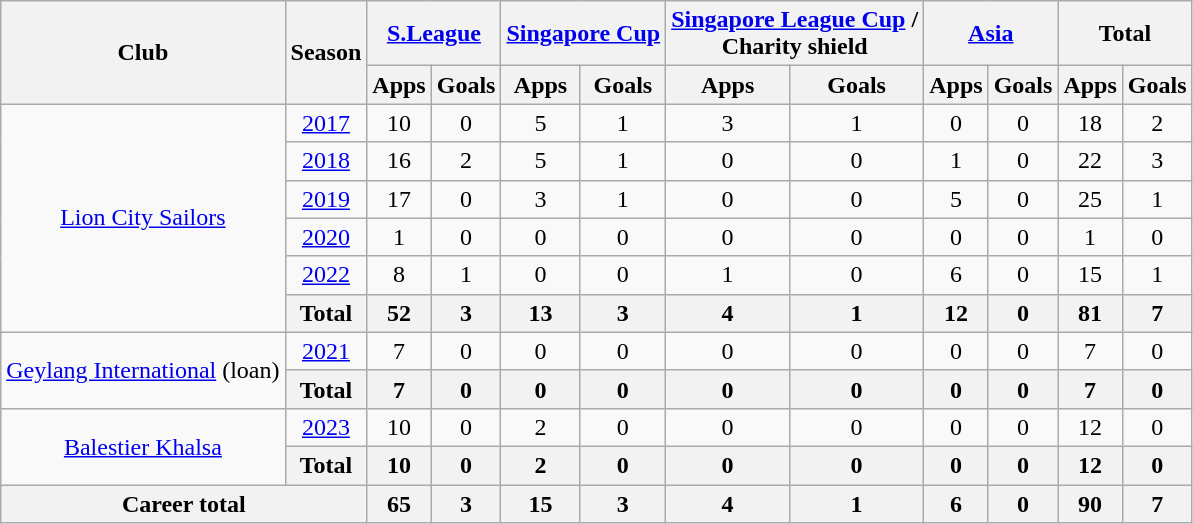<table style="text-align:center" class="wikitable">
<tr>
<th rowspan="2">Club</th>
<th rowspan="2">Season</th>
<th colspan="2"><a href='#'>S.League</a></th>
<th colspan="2"><a href='#'>Singapore Cup</a></th>
<th colspan="2"><a href='#'>Singapore League Cup</a> / <br> Charity shield</th>
<th colspan="2"><a href='#'>Asia</a></th>
<th colspan="2">Total</th>
</tr>
<tr>
<th>Apps</th>
<th>Goals</th>
<th>Apps</th>
<th>Goals</th>
<th>Apps</th>
<th>Goals</th>
<th>Apps</th>
<th>Goals</th>
<th>Apps</th>
<th>Goals</th>
</tr>
<tr>
<td rowspan="6"><a href='#'>Lion City Sailors</a></td>
<td><a href='#'>2017</a></td>
<td>10</td>
<td>0</td>
<td>5</td>
<td>1</td>
<td>3</td>
<td>1</td>
<td>0</td>
<td>0</td>
<td>18</td>
<td>2</td>
</tr>
<tr>
<td><a href='#'>2018</a></td>
<td>16</td>
<td>2</td>
<td>5</td>
<td>1</td>
<td>0</td>
<td>0</td>
<td>1</td>
<td>0</td>
<td>22</td>
<td>3</td>
</tr>
<tr>
<td><a href='#'>2019</a></td>
<td>17</td>
<td>0</td>
<td>3</td>
<td>1</td>
<td>0</td>
<td>0</td>
<td>5</td>
<td>0</td>
<td>25</td>
<td>1</td>
</tr>
<tr>
<td><a href='#'>2020</a></td>
<td>1</td>
<td>0</td>
<td>0</td>
<td>0</td>
<td>0</td>
<td>0</td>
<td>0</td>
<td>0</td>
<td>1</td>
<td>0</td>
</tr>
<tr>
<td><a href='#'>2022</a></td>
<td>8</td>
<td>1</td>
<td>0</td>
<td>0</td>
<td>1</td>
<td>0</td>
<td>6</td>
<td>0</td>
<td>15</td>
<td>1</td>
</tr>
<tr>
<th>Total</th>
<th>52</th>
<th>3</th>
<th>13</th>
<th>3</th>
<th>4</th>
<th>1</th>
<th>12</th>
<th>0</th>
<th>81</th>
<th>7</th>
</tr>
<tr>
<td rowspan="2"><a href='#'>Geylang International</a> (loan)</td>
<td><a href='#'>2021</a></td>
<td>7</td>
<td>0</td>
<td>0</td>
<td>0</td>
<td>0</td>
<td>0</td>
<td>0</td>
<td>0</td>
<td>7</td>
<td>0</td>
</tr>
<tr>
<th>Total</th>
<th>7</th>
<th>0</th>
<th>0</th>
<th>0</th>
<th>0</th>
<th>0</th>
<th>0</th>
<th>0</th>
<th>7</th>
<th>0</th>
</tr>
<tr>
<td rowspan="2"><a href='#'>Balestier Khalsa</a></td>
<td><a href='#'>2023</a></td>
<td>10</td>
<td>0</td>
<td>2</td>
<td>0</td>
<td>0</td>
<td>0</td>
<td>0</td>
<td>0</td>
<td>12</td>
<td>0</td>
</tr>
<tr>
<th>Total</th>
<th>10</th>
<th>0</th>
<th>2</th>
<th>0</th>
<th>0</th>
<th>0</th>
<th>0</th>
<th>0</th>
<th>12</th>
<th>0</th>
</tr>
<tr>
<th colspan=2>Career total</th>
<th>65</th>
<th>3</th>
<th>15</th>
<th>3</th>
<th>4</th>
<th>1</th>
<th>6</th>
<th>0</th>
<th>90</th>
<th>7</th>
</tr>
</table>
